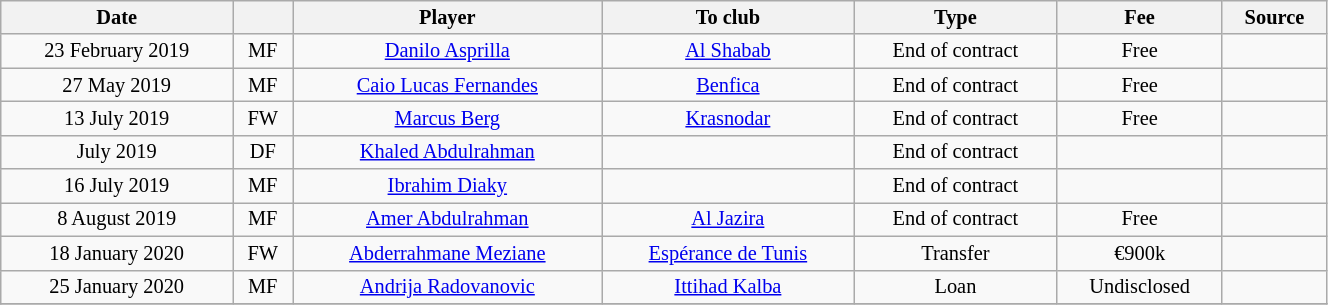<table class="wikitable sortable" style="width:70%; text-align:center; font-size:85%; text-align:centre;">
<tr>
<th>Date</th>
<th></th>
<th>Player</th>
<th>To club</th>
<th>Type</th>
<th>Fee</th>
<th>Source</th>
</tr>
<tr>
<td>23 February 2019</td>
<td>MF</td>
<td> <a href='#'>Danilo Asprilla</a></td>
<td> <a href='#'>Al Shabab</a></td>
<td>End of contract</td>
<td>Free</td>
<td></td>
</tr>
<tr>
<td>27 May 2019</td>
<td>MF</td>
<td> <a href='#'>Caio Lucas Fernandes</a></td>
<td> <a href='#'>Benfica</a></td>
<td>End of contract</td>
<td>Free</td>
<td></td>
</tr>
<tr>
<td>13 July 2019</td>
<td>FW</td>
<td> <a href='#'>Marcus Berg</a></td>
<td> <a href='#'>Krasnodar</a></td>
<td>End of contract</td>
<td>Free</td>
<td></td>
</tr>
<tr>
<td>July 2019</td>
<td>DF</td>
<td> <a href='#'>Khaled Abdulrahman</a></td>
<td></td>
<td>End of contract</td>
<td></td>
<td></td>
</tr>
<tr>
<td>16 July 2019</td>
<td>MF</td>
<td> <a href='#'>Ibrahim Diaky</a></td>
<td></td>
<td>End of contract</td>
<td></td>
<td></td>
</tr>
<tr>
<td>8 August 2019</td>
<td>MF</td>
<td> <a href='#'>Amer Abdulrahman</a></td>
<td> <a href='#'>Al Jazira</a></td>
<td>End of contract</td>
<td>Free</td>
<td></td>
</tr>
<tr>
<td>18 January 2020</td>
<td>FW</td>
<td> <a href='#'>Abderrahmane Meziane</a></td>
<td> <a href='#'>Espérance de Tunis</a></td>
<td>Transfer</td>
<td>€900k</td>
<td></td>
</tr>
<tr>
<td>25 January 2020</td>
<td>MF</td>
<td> <a href='#'>Andrija Radovanovic</a></td>
<td> <a href='#'>Ittihad Kalba</a></td>
<td>Loan</td>
<td>Undisclosed</td>
<td></td>
</tr>
<tr>
</tr>
</table>
